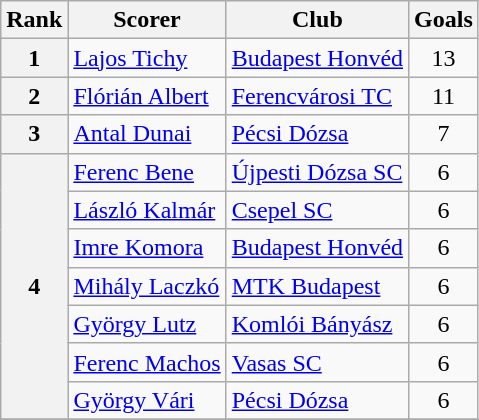<table class="wikitable" style="text-align:center">
<tr>
<th>Rank</th>
<th>Scorer</th>
<th>Club</th>
<th>Goals</th>
</tr>
<tr>
<th rowspan="1">1</th>
<td align=left> <a href='#'>Lajos Tichy</a></td>
<td align=left><a href='#'>Budapest Honvéd</a></td>
<td>13</td>
</tr>
<tr>
<th rowspan="1">2</th>
<td align=left> <a href='#'>Flórián Albert</a></td>
<td align=left><a href='#'>Ferencvárosi TC</a></td>
<td>11</td>
</tr>
<tr>
<th rowspan="1">3</th>
<td align=left> <a href='#'>Antal Dunai</a></td>
<td align=left><a href='#'>Pécsi Dózsa</a></td>
<td>7</td>
</tr>
<tr>
<th rowspan="7">4</th>
<td align=left> <a href='#'>Ferenc Bene</a></td>
<td align=left><a href='#'>Újpesti Dózsa SC</a></td>
<td>6</td>
</tr>
<tr>
<td align=left> <a href='#'>László Kalmár</a></td>
<td align=left><a href='#'>Csepel SC</a></td>
<td>6</td>
</tr>
<tr>
<td align=left> <a href='#'>Imre Komora</a></td>
<td align=left><a href='#'>Budapest Honvéd</a></td>
<td>6</td>
</tr>
<tr>
<td align=left> <a href='#'>Mihály Laczkó</a></td>
<td align=left><a href='#'>MTK Budapest</a></td>
<td>6</td>
</tr>
<tr>
<td align=left> <a href='#'>György Lutz</a></td>
<td align=left><a href='#'>Komlói Bányász</a></td>
<td>6</td>
</tr>
<tr>
<td align=left> <a href='#'>Ferenc Machos</a></td>
<td align=left><a href='#'>Vasas SC</a></td>
<td>6</td>
</tr>
<tr>
<td align=left> <a href='#'>György Vári</a></td>
<td align=left><a href='#'>Pécsi Dózsa</a></td>
<td>6</td>
</tr>
<tr>
</tr>
</table>
